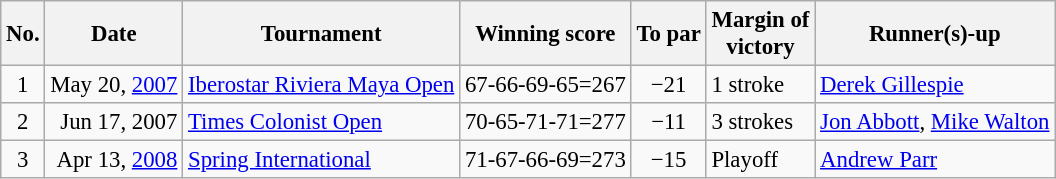<table class="wikitable" style="font-size:95%;">
<tr>
<th>No.</th>
<th>Date</th>
<th>Tournament</th>
<th>Winning score</th>
<th>To par</th>
<th>Margin of<br>victory</th>
<th>Runner(s)-up</th>
</tr>
<tr>
<td align=center>1</td>
<td align=right>May 20, <a href='#'>2007</a></td>
<td><a href='#'>Iberostar Riviera Maya Open</a></td>
<td>67-66-69-65=267</td>
<td align=center>−21</td>
<td>1 stroke</td>
<td> <a href='#'>Derek Gillespie</a></td>
</tr>
<tr>
<td align=center>2</td>
<td align=right>Jun 17, 2007</td>
<td><a href='#'>Times Colonist Open</a></td>
<td>70-65-71-71=277</td>
<td align=center>−11</td>
<td>3 strokes</td>
<td> <a href='#'>Jon Abbott</a>,  <a href='#'>Mike Walton</a></td>
</tr>
<tr>
<td align=center>3</td>
<td align=right>Apr 13, <a href='#'>2008</a></td>
<td><a href='#'>Spring International</a></td>
<td>71-67-66-69=273</td>
<td align=center>−15</td>
<td>Playoff</td>
<td> <a href='#'>Andrew Parr</a></td>
</tr>
</table>
